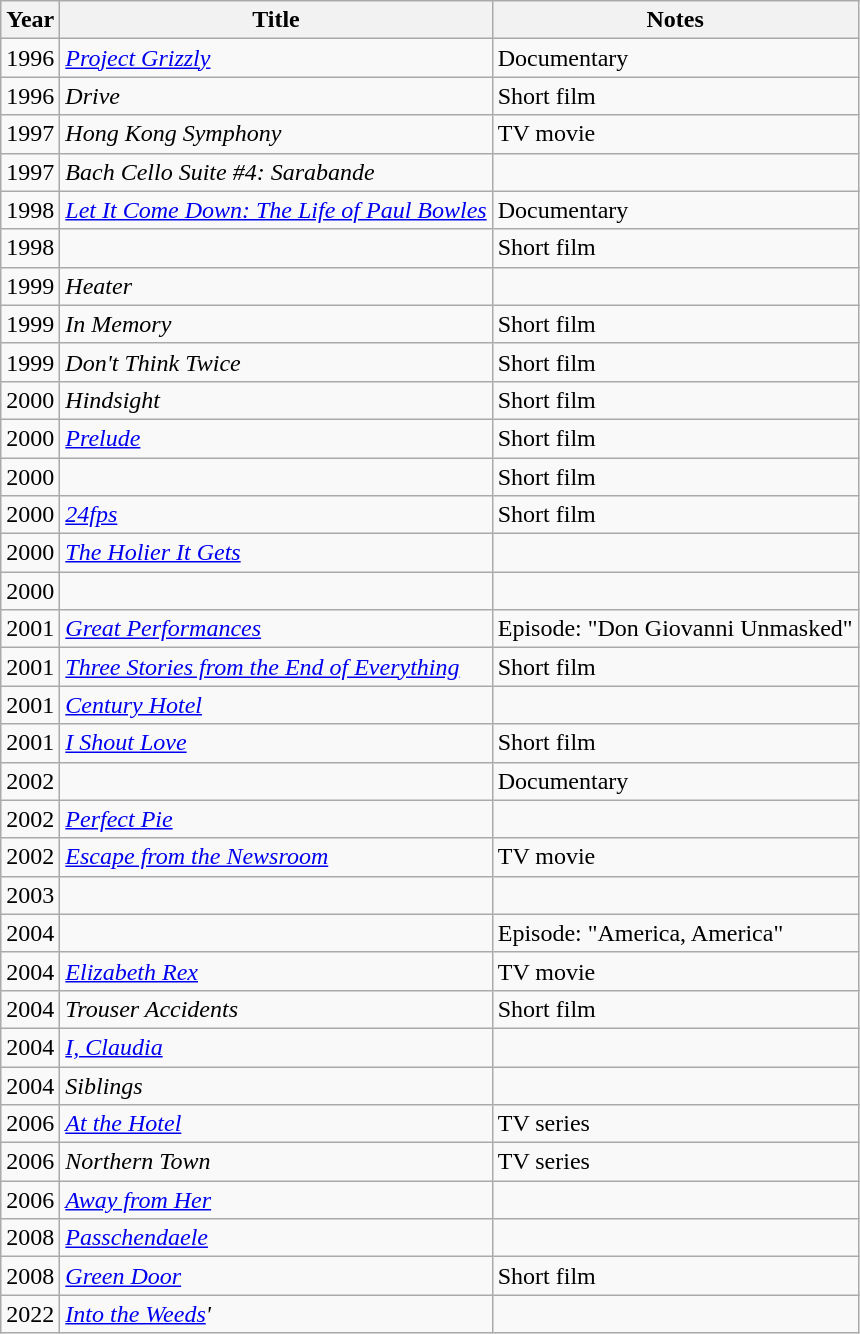<table class="wikitable sortable">
<tr>
<th>Year</th>
<th>Title</th>
<th class="unsortable">Notes</th>
</tr>
<tr>
<td>1996</td>
<td><em><a href='#'>Project Grizzly</a></em></td>
<td>Documentary</td>
</tr>
<tr>
<td>1996</td>
<td><em>Drive</em></td>
<td>Short film</td>
</tr>
<tr>
<td>1997</td>
<td><em>Hong Kong Symphony</em></td>
<td>TV movie</td>
</tr>
<tr>
<td>1997</td>
<td><em>Bach Cello Suite #4: Sarabande</em></td>
<td></td>
</tr>
<tr>
<td>1998</td>
<td><em><a href='#'>Let It Come Down: The Life of Paul Bowles</a></em></td>
<td>Documentary</td>
</tr>
<tr>
<td>1998</td>
<td><em></em></td>
<td>Short film</td>
</tr>
<tr>
<td>1999</td>
<td><em>Heater</em></td>
<td></td>
</tr>
<tr>
<td>1999</td>
<td><em>In Memory</em></td>
<td>Short film</td>
</tr>
<tr>
<td>1999</td>
<td><em>Don't Think Twice</em></td>
<td>Short film</td>
</tr>
<tr>
<td>2000</td>
<td><em>Hindsight</em></td>
<td>Short film</td>
</tr>
<tr>
<td>2000</td>
<td><em><a href='#'>Prelude</a></em></td>
<td>Short film</td>
</tr>
<tr>
<td>2000</td>
<td><em></em></td>
<td>Short film</td>
</tr>
<tr>
<td>2000</td>
<td><em><a href='#'>24fps</a></em></td>
<td>Short film</td>
</tr>
<tr>
<td>2000</td>
<td><em><a href='#'>The Holier It Gets</a></em></td>
<td></td>
</tr>
<tr>
<td>2000</td>
<td><em></em></td>
<td></td>
</tr>
<tr>
<td>2001</td>
<td><em><a href='#'>Great Performances</a></em></td>
<td>Episode: "Don Giovanni Unmasked"</td>
</tr>
<tr>
<td>2001</td>
<td><em><a href='#'>Three Stories from the End of Everything</a></em></td>
<td>Short film</td>
</tr>
<tr>
<td>2001</td>
<td><em><a href='#'>Century Hotel</a></em></td>
<td></td>
</tr>
<tr>
<td>2001</td>
<td><em><a href='#'>I Shout Love</a></em></td>
<td>Short film</td>
</tr>
<tr>
<td>2002</td>
<td><em></em></td>
<td>Documentary</td>
</tr>
<tr>
<td>2002</td>
<td><em><a href='#'>Perfect Pie</a></em></td>
<td></td>
</tr>
<tr>
<td>2002</td>
<td><em><a href='#'>Escape from the Newsroom</a></em></td>
<td>TV movie</td>
</tr>
<tr>
<td>2003</td>
<td><em></em></td>
<td></td>
</tr>
<tr>
<td>2004</td>
<td><em></em></td>
<td>Episode: "America, America"</td>
</tr>
<tr>
<td>2004</td>
<td><em><a href='#'>Elizabeth Rex</a></em></td>
<td>TV movie</td>
</tr>
<tr>
<td>2004</td>
<td><em>Trouser Accidents</em></td>
<td>Short film</td>
</tr>
<tr>
<td>2004</td>
<td><em><a href='#'>I, Claudia</a></em></td>
<td></td>
</tr>
<tr>
<td>2004</td>
<td><em>Siblings</em></td>
<td></td>
</tr>
<tr>
<td>2006</td>
<td><em><a href='#'>At the Hotel</a></em></td>
<td>TV series</td>
</tr>
<tr>
<td>2006</td>
<td><em>Northern Town</em></td>
<td>TV series</td>
</tr>
<tr>
<td>2006</td>
<td><em><a href='#'>Away from Her</a></em></td>
<td></td>
</tr>
<tr>
<td>2008</td>
<td><em><a href='#'>Passchendaele</a></em></td>
<td></td>
</tr>
<tr>
<td>2008</td>
<td><em><a href='#'>Green Door</a></em></td>
<td>Short film</td>
</tr>
<tr>
<td>2022</td>
<td><em><a href='#'>Into the Weeds</a>'</td>
<td></td>
</tr>
</table>
